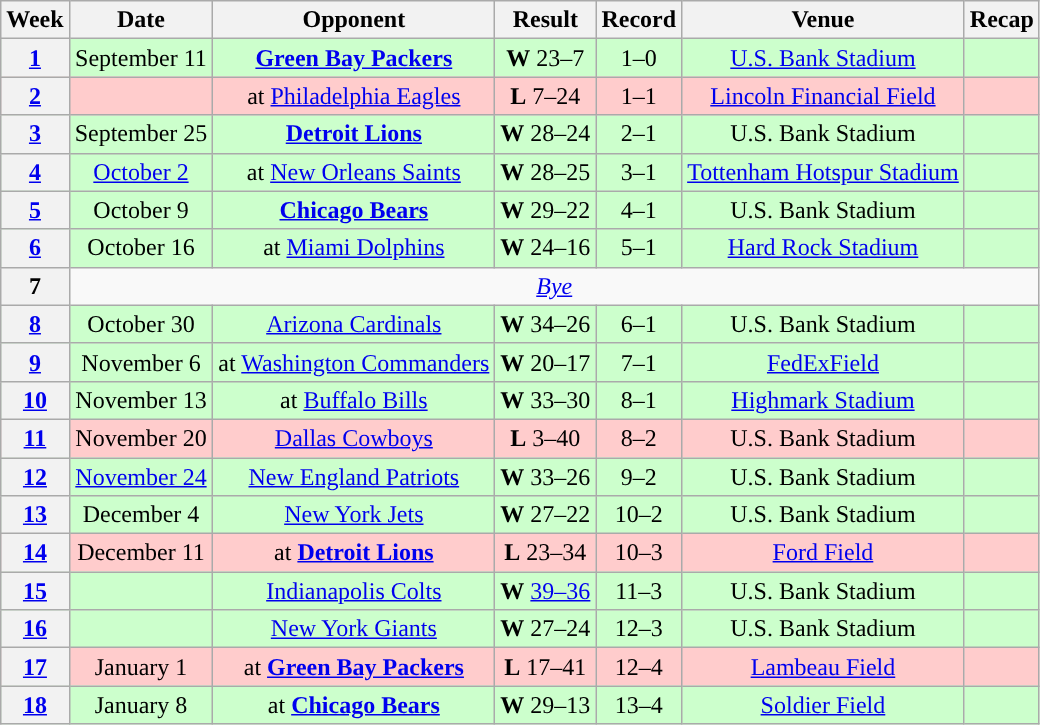<table class="wikitable" style="text-align:center">
<tr>
<th>Week</th>
<th>Date</th>
<th>Opponent</th>
<th>Result</th>
<th>Record</th>
<th>Venue</th>
<th>Recap</th>
</tr>
<tr style="background:#cfc">
<th><a href='#'>1</a></th>
<td>September 11</td>
<td><strong><a href='#'>Green Bay Packers</a></strong></td>
<td><strong>W</strong> 23–7</td>
<td>1–0</td>
<td><a href='#'>U.S. Bank Stadium</a></td>
<td></td>
</tr>
<tr style="background:#fcc">
<th><a href='#'>2</a></th>
<td></td>
<td>at <a href='#'>Philadelphia Eagles</a></td>
<td><strong>L</strong> 7–24</td>
<td>1–1</td>
<td><a href='#'>Lincoln Financial Field</a></td>
<td></td>
</tr>
<tr style="background:#cfc">
<th><a href='#'>3</a></th>
<td>September 25</td>
<td><strong><a href='#'>Detroit Lions</a></strong></td>
<td><strong>W</strong> 28–24</td>
<td>2–1</td>
<td>U.S. Bank Stadium</td>
<td></td>
</tr>
<tr style="background:#cfc">
<th><a href='#'>4</a></th>
<td><a href='#'>October 2</a></td>
<td>at <a href='#'>New Orleans Saints</a></td>
<td><strong>W</strong> 28–25</td>
<td>3–1</td>
<td> <a href='#'>Tottenham Hotspur Stadium</a> </td>
<td></td>
</tr>
<tr style="background:#cfc">
<th><a href='#'>5</a></th>
<td>October 9</td>
<td><strong><a href='#'>Chicago Bears</a></strong></td>
<td><strong>W</strong> 29–22</td>
<td>4–1</td>
<td>U.S. Bank Stadium</td>
<td></td>
</tr>
<tr style="background:#cfc">
<th><a href='#'>6</a></th>
<td>October 16</td>
<td>at <a href='#'>Miami Dolphins</a></td>
<td><strong>W</strong> 24–16</td>
<td>5–1</td>
<td><a href='#'>Hard Rock Stadium</a></td>
<td></td>
</tr>
<tr>
<th>7</th>
<td colspan="6"><em><a href='#'>Bye</a></em></td>
</tr>
<tr style="background:#cfc">
<th><a href='#'>8</a></th>
<td>October 30</td>
<td><a href='#'>Arizona Cardinals</a></td>
<td><strong>W</strong> 34–26</td>
<td>6–1</td>
<td>U.S. Bank Stadium</td>
<td></td>
</tr>
<tr style="background:#cfc">
<th><a href='#'>9</a></th>
<td>November 6</td>
<td>at <a href='#'>Washington Commanders</a></td>
<td><strong>W</strong> 20–17</td>
<td>7–1</td>
<td><a href='#'>FedExField</a></td>
<td></td>
</tr>
<tr style="background:#cfc">
<th><a href='#'>10</a></th>
<td>November 13</td>
<td>at <a href='#'>Buffalo Bills</a></td>
<td><strong>W</strong> 33–30 </td>
<td>8–1</td>
<td><a href='#'>Highmark Stadium</a></td>
<td></td>
</tr>
<tr style="background:#fcc">
<th><a href='#'>11</a></th>
<td>November 20</td>
<td><a href='#'>Dallas Cowboys</a></td>
<td><strong>L</strong> 3–40</td>
<td>8–2</td>
<td>U.S. Bank Stadium</td>
<td></td>
</tr>
<tr style="background:#cfc">
<th><a href='#'>12</a></th>
<td><a href='#'>November 24</a></td>
<td><a href='#'>New England Patriots</a></td>
<td><strong>W</strong> 33–26</td>
<td>9–2</td>
<td>U.S. Bank Stadium</td>
<td></td>
</tr>
<tr style="background:#cfc">
<th><a href='#'>13</a></th>
<td>December 4</td>
<td><a href='#'>New York Jets</a></td>
<td><strong>W</strong> 27–22</td>
<td>10–2</td>
<td>U.S. Bank Stadium</td>
<td></td>
</tr>
<tr style="background:#fcc">
<th><a href='#'>14</a></th>
<td>December 11</td>
<td>at <strong><a href='#'>Detroit Lions</a></strong></td>
<td><strong>L</strong> 23–34</td>
<td>10–3</td>
<td><a href='#'>Ford Field</a></td>
<td></td>
</tr>
<tr style="background:#cfc">
<th><a href='#'>15</a></th>
<td></td>
<td><a href='#'>Indianapolis Colts</a></td>
<td><strong>W</strong> <a href='#'>39–36 </a></td>
<td>11–3</td>
<td>U.S. Bank Stadium</td>
<td></td>
</tr>
<tr style="background:#cfc">
<th><a href='#'>16</a></th>
<td></td>
<td><a href='#'>New York Giants</a></td>
<td><strong>W</strong> 27–24</td>
<td>12–3</td>
<td>U.S. Bank Stadium</td>
<td></td>
</tr>
<tr style="background:#fcc">
<th><a href='#'>17</a></th>
<td>January 1</td>
<td>at <strong><a href='#'>Green Bay Packers</a></strong></td>
<td><strong>L</strong> 17–41</td>
<td>12–4</td>
<td><a href='#'>Lambeau Field</a></td>
<td></td>
</tr>
<tr style="background:#cfc">
<th><a href='#'>18</a></th>
<td>January 8</td>
<td>at <strong><a href='#'>Chicago Bears</a></strong></td>
<td><strong>W</strong> 29–13</td>
<td>13–4</td>
<td><a href='#'>Soldier Field</a></td>
<td></td>
</tr>
</table>
